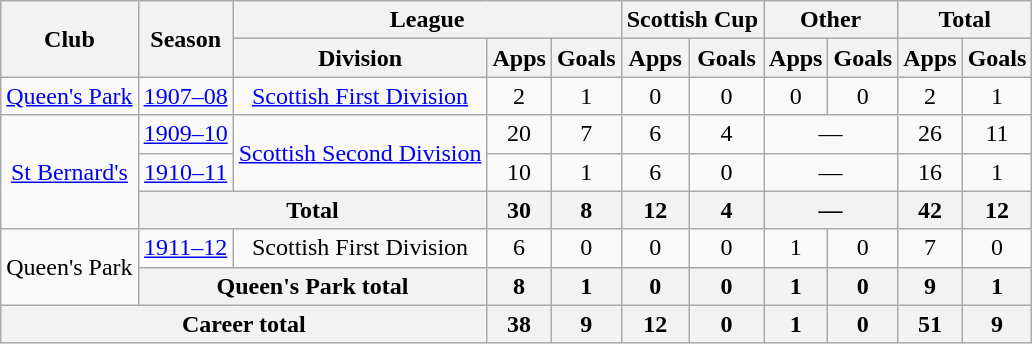<table class="wikitable" style="text-align: center;">
<tr>
<th rowspan="2">Club</th>
<th rowspan="2">Season</th>
<th colspan="3">League</th>
<th colspan="2">Scottish Cup</th>
<th colspan="2">Other</th>
<th colspan="2">Total</th>
</tr>
<tr>
<th>Division</th>
<th>Apps</th>
<th>Goals</th>
<th>Apps</th>
<th>Goals</th>
<th>Apps</th>
<th>Goals</th>
<th>Apps</th>
<th>Goals</th>
</tr>
<tr>
<td><a href='#'>Queen's Park</a></td>
<td><a href='#'>1907–08</a></td>
<td><a href='#'>Scottish First Division</a></td>
<td>2</td>
<td>1</td>
<td>0</td>
<td>0</td>
<td>0</td>
<td>0</td>
<td>2</td>
<td>1</td>
</tr>
<tr>
<td rowspan="3"><a href='#'>St Bernard's</a></td>
<td><a href='#'>1909–10</a></td>
<td rowspan="2"><a href='#'>Scottish Second Division</a></td>
<td>20</td>
<td>7</td>
<td>6</td>
<td>4</td>
<td colspan="2">—</td>
<td>26</td>
<td>11</td>
</tr>
<tr>
<td><a href='#'>1910–11</a></td>
<td>10</td>
<td>1</td>
<td>6</td>
<td>0</td>
<td colspan="2">—</td>
<td>16</td>
<td>1</td>
</tr>
<tr>
<th colspan="2">Total</th>
<th>30</th>
<th>8</th>
<th>12</th>
<th>4</th>
<th colspan="2">—</th>
<th>42</th>
<th>12</th>
</tr>
<tr>
<td rowspan="2">Queen's Park</td>
<td><a href='#'>1911–12</a></td>
<td>Scottish First Division</td>
<td>6</td>
<td>0</td>
<td>0</td>
<td>0</td>
<td>1</td>
<td>0</td>
<td>7</td>
<td>0</td>
</tr>
<tr>
<th colspan="2">Queen's Park total</th>
<th>8</th>
<th>1</th>
<th>0</th>
<th>0</th>
<th>1</th>
<th>0</th>
<th>9</th>
<th>1</th>
</tr>
<tr>
<th colspan="3">Career total</th>
<th>38</th>
<th>9</th>
<th>12</th>
<th>0</th>
<th>1</th>
<th>0</th>
<th>51</th>
<th>9</th>
</tr>
</table>
